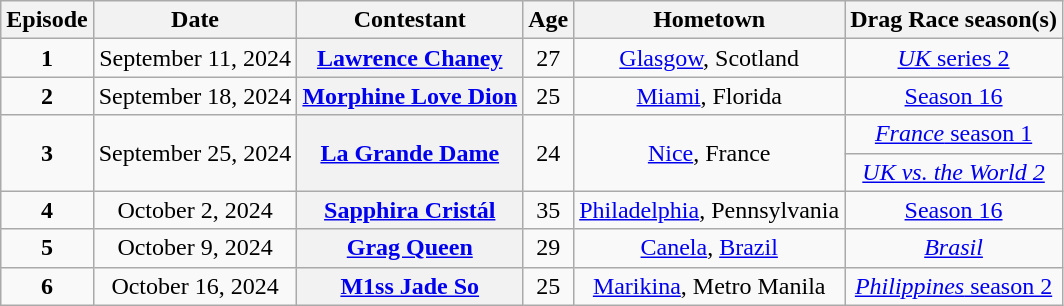<table class="wikitable sortable" style="text-align:center">
<tr>
<th>Episode</th>
<th>Date</th>
<th scope="col">Contestant</th>
<th scope="col">Age</th>
<th scope="col">Hometown</th>
<th>Drag Race season(s)</th>
</tr>
<tr>
<td><strong>1</strong></td>
<td>September 11, 2024</td>
<th><a href='#'>Lawrence Chaney</a></th>
<td>27</td>
<td><a href='#'>Glasgow</a>, Scotland</td>
<td><a href='#'><em>UK</em> series 2</a></td>
</tr>
<tr>
<td><strong>2</strong></td>
<td>September 18, 2024</td>
<th><a href='#'>Morphine Love Dion</a></th>
<td>25</td>
<td><a href='#'>Miami</a>, Florida</td>
<td><a href='#'>Season 16</a></td>
</tr>
<tr>
<td rowspan="2"><strong>3</strong></td>
<td rowspan="2">September 25, 2024</td>
<th rowspan="2"><a href='#'>La Grande Dame</a></th>
<td rowspan="2">24</td>
<td rowspan="2"><a href='#'>Nice</a>, France</td>
<td><a href='#'><em>France</em> season 1</a></td>
</tr>
<tr>
<td><em><a href='#'>UK vs. the World 2</a></em></td>
</tr>
<tr>
<td><strong>4</strong></td>
<td>October 2, 2024</td>
<th><a href='#'>Sapphira Cristál</a></th>
<td>35</td>
<td><a href='#'>Philadelphia</a>, Pennsylvania</td>
<td><a href='#'>Season 16</a></td>
</tr>
<tr>
<td><strong>5</strong></td>
<td>October 9, 2024</td>
<th><a href='#'>Grag Queen</a></th>
<td>29</td>
<td><a href='#'>Canela</a>, <a href='#'>Brazil</a></td>
<td><a href='#'><em>Brasil</em></a></td>
</tr>
<tr>
<td><strong>6</strong></td>
<td>October 16, 2024</td>
<th><a href='#'>M1ss Jade So</a></th>
<td>25</td>
<td><a href='#'>Marikina</a>, Metro Manila</td>
<td><a href='#'><em>Philippines</em> season 2</a></td>
</tr>
</table>
